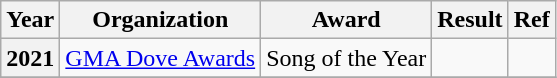<table class="wikitable plainrowheaders">
<tr>
<th>Year</th>
<th>Organization</th>
<th>Award</th>
<th>Result</th>
<th>Ref</th>
</tr>
<tr>
<th scope="row">2021</th>
<td><a href='#'>GMA Dove Awards</a></td>
<td>Song of the Year</td>
<td></td>
<td></td>
</tr>
<tr>
</tr>
</table>
